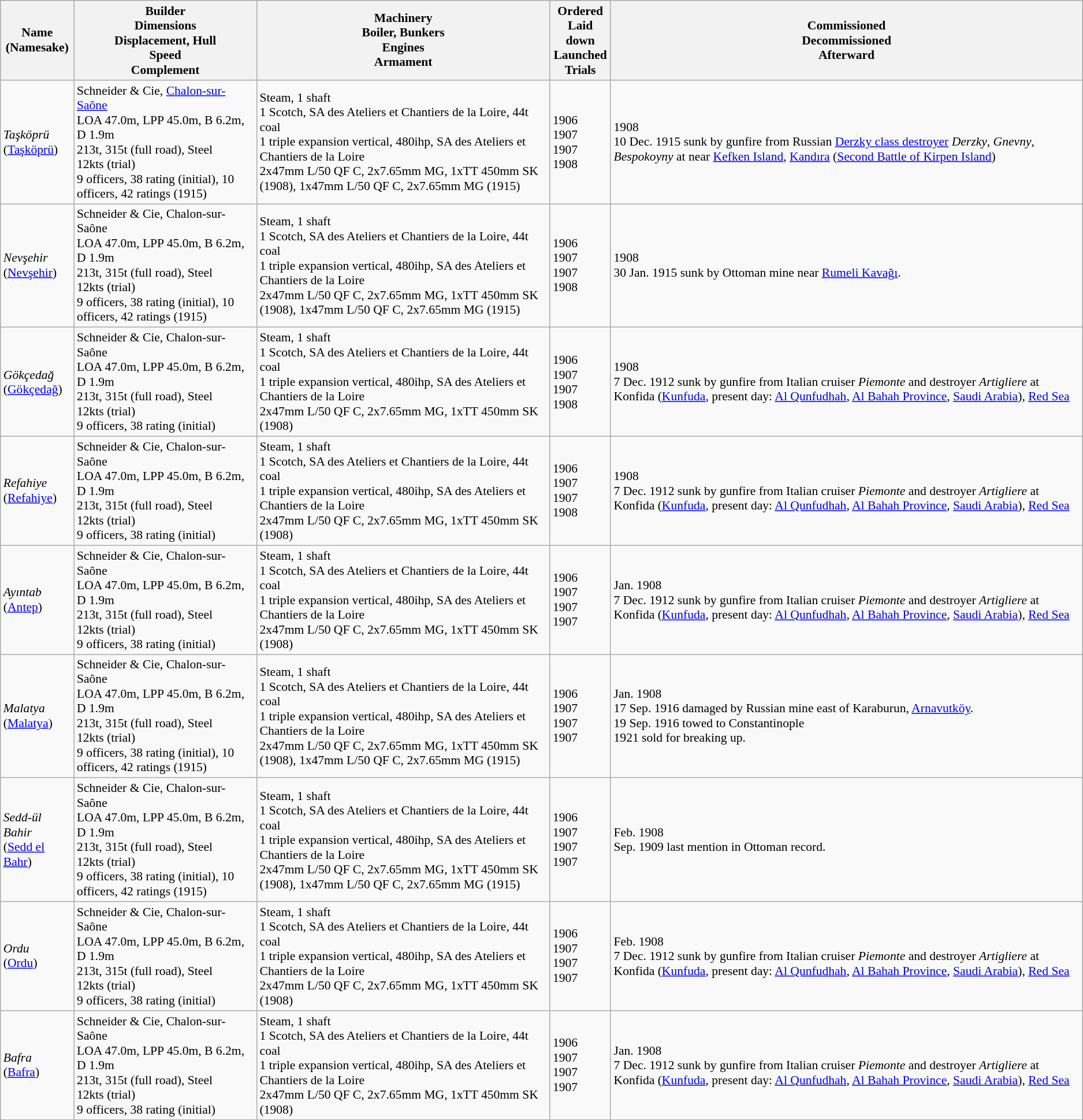<table class="wikitable" style="font-size:90%;">
<tr bgcolor="#e6e9ff">
<th>Name<br>(Namesake)</th>
<th>Builder<br>Dimensions<br>Displacement, Hull<br>Speed<br>Complement</th>
<th>Machinery<br>Boiler, Bunkers<br>Engines<br>Armament</th>
<th>Ordered<br>Laid down<br>Launched<br>Trials</th>
<th>Commissioned<br>Decommissioned<br>Afterward</th>
</tr>
<tr ---->
<td><em>Taşköprü</em><br>(<a href='#'>Taşköprü</a>)</td>
<td> Schneider & Cie, <a href='#'>Chalon-sur-Saône</a><br>LOA 47.0m, LPP 45.0m, B 6.2m, D 1.9m<br>213t, 315t (full road), Steel<br>12kts (trial)<br>9 officers, 38 rating (initial), 10 officers, 42 ratings (1915)</td>
<td>Steam, 1 shaft<br>1 Scotch, SA des Ateliers et Chantiers de la Loire, 44t coal<br>1 triple expansion vertical, 480ihp, SA des Ateliers et Chantiers de la Loire<br>2x47mm L/50 QF C, 2x7.65mm MG, 1xTT 450mm SK (1908), 1x47mm L/50 QF C, 2x7.65mm MG (1915)</td>
<td>1906<br>1907<br>1907<br>1908</td>
<td>1908<br>10 Dec. 1915 sunk by gunfire from Russian <a href='#'>Derzky class destroyer</a> <em>Derzky</em>, <em>Gnevny</em>, <em>Bespokoyny</em> at near <a href='#'>Kefken Island</a>, <a href='#'>Kandıra</a> (<a href='#'>Second Battle of Kirpen Island</a>)</td>
</tr>
<tr ---->
<td><em>Nevşehir</em><br>(<a href='#'>Nevşehir</a>)</td>
<td> Schneider & Cie, Chalon-sur-Saône<br>LOA 47.0m, LPP 45.0m, B 6.2m, D 1.9m<br>213t, 315t (full road), Steel<br>12kts (trial)<br>9 officers, 38 rating (initial), 10 officers, 42 ratings (1915)</td>
<td>Steam, 1 shaft<br>1 Scotch, SA des Ateliers et Chantiers de la Loire, 44t coal<br>1 triple expansion vertical, 480ihp, SA des Ateliers et Chantiers de la Loire<br>2x47mm L/50 QF C, 2x7.65mm MG, 1xTT 450mm SK (1908), 1x47mm L/50 QF C, 2x7.65mm MG (1915)</td>
<td>1906<br>1907<br>1907<br>1908</td>
<td>1908<br>30 Jan. 1915 sunk by Ottoman mine near <a href='#'>Rumeli Kavağı</a>.</td>
</tr>
<tr ---->
<td><em>Gökçedağ</em><br>(<a href='#'>Gökçedağ</a>)</td>
<td> Schneider & Cie, Chalon-sur-Saône<br>LOA 47.0m, LPP 45.0m, B 6.2m, D 1.9m<br>213t, 315t (full road), Steel<br>12kts (trial)<br>9 officers, 38 rating (initial)</td>
<td>Steam, 1 shaft<br>1 Scotch, SA des Ateliers et Chantiers de la Loire, 44t coal<br>1 triple expansion vertical, 480ihp, SA des Ateliers et Chantiers de la Loire<br>2x47mm L/50 QF C, 2x7.65mm MG, 1xTT 450mm SK (1908)</td>
<td>1906<br>1907<br>1907<br>1908</td>
<td>1908<br>7 Dec. 1912 sunk by gunfire from Italian cruiser <em>Piemonte</em> and destroyer <em>Artigliere</em> at Konfida (<a href='#'>Kunfuda</a>, present day: <a href='#'>Al Qunfudhah</a>, <a href='#'>Al Bahah Province</a>, <a href='#'>Saudi Arabia</a>), <a href='#'>Red Sea</a></td>
</tr>
<tr ---->
<td><em>Refahiye</em><br>(<a href='#'>Refahiye</a>)</td>
<td> Schneider & Cie, Chalon-sur-Saône<br>LOA 47.0m, LPP 45.0m, B 6.2m, D 1.9m<br>213t, 315t (full road), Steel<br>12kts (trial)<br>9 officers, 38 rating (initial)</td>
<td>Steam, 1 shaft<br>1 Scotch, SA des Ateliers et Chantiers de la Loire, 44t coal<br>1 triple expansion vertical, 480ihp, SA des Ateliers et Chantiers de la Loire<br>2x47mm L/50 QF C, 2x7.65mm MG, 1xTT 450mm SK (1908)</td>
<td>1906<br>1907<br>1907<br>1908</td>
<td>1908<br>7 Dec. 1912 sunk by gunfire from Italian cruiser <em>Piemonte</em> and destroyer <em>Artigliere</em> at Konfida (<a href='#'>Kunfuda</a>, present day: <a href='#'>Al Qunfudhah</a>, <a href='#'>Al Bahah Province</a>, <a href='#'>Saudi Arabia</a>), <a href='#'>Red Sea</a></td>
</tr>
<tr ---->
<td><em>Ayıntab</em><br>(<a href='#'>Antep</a>)</td>
<td> Schneider & Cie, Chalon-sur-Saône<br>LOA 47.0m, LPP 45.0m, B 6.2m, D 1.9m<br>213t, 315t (full road), Steel<br>12kts (trial)<br>9 officers, 38 rating (initial)</td>
<td>Steam, 1 shaft<br>1 Scotch, SA des Ateliers et Chantiers de la Loire, 44t coal<br>1 triple expansion vertical, 480ihp, SA des Ateliers et Chantiers de la Loire<br>2x47mm L/50 QF C, 2x7.65mm MG, 1xTT 450mm SK (1908)</td>
<td>1906<br>1907<br>1907<br>1907</td>
<td>Jan. 1908<br>7 Dec. 1912 sunk by gunfire from Italian cruiser <em>Piemonte</em> and destroyer <em>Artigliere</em> at Konfida (<a href='#'>Kunfuda</a>, present day: <a href='#'>Al Qunfudhah</a>, <a href='#'>Al Bahah Province</a>, <a href='#'>Saudi Arabia</a>), <a href='#'>Red Sea</a></td>
</tr>
<tr ---->
<td><em>Malatya</em><br>(<a href='#'>Malatya</a>)</td>
<td> Schneider & Cie, Chalon-sur-Saône<br>LOA 47.0m, LPP 45.0m, B 6.2m, D 1.9m<br>213t, 315t (full road), Steel<br>12kts (trial)<br>9 officers, 38 rating (initial), 10 officers, 42 ratings (1915)</td>
<td>Steam, 1 shaft<br>1 Scotch, SA des Ateliers et Chantiers de la Loire, 44t coal<br>1 triple expansion vertical, 480ihp, SA des Ateliers et Chantiers de la Loire<br>2x47mm L/50 QF C, 2x7.65mm MG, 1xTT 450mm SK (1908), 1x47mm L/50 QF C, 2x7.65mm MG (1915)</td>
<td>1906<br>1907<br>1907<br>1907</td>
<td>Jan. 1908<br>17 Sep. 1916 damaged by Russian mine east of Karaburun, <a href='#'>Arnavutköy</a>.<br>19 Sep. 1916 towed to Constantinople<br>1921 sold for breaking up.</td>
</tr>
<tr ---->
<td><em>Sedd-ül Bahir</em><br>(<a href='#'>Sedd el Bahr</a>)</td>
<td> Schneider & Cie, Chalon-sur-Saône<br>LOA 47.0m, LPP 45.0m, B 6.2m, D 1.9m<br>213t, 315t (full road), Steel<br>12kts (trial)<br>9 officers, 38 rating (initial), 10 officers, 42 ratings (1915)</td>
<td>Steam, 1 shaft<br>1 Scotch, SA des Ateliers et Chantiers de la Loire, 44t coal<br>1 triple expansion vertical, 480ihp, SA des Ateliers et Chantiers de la Loire<br>2x47mm L/50 QF C, 2x7.65mm MG, 1xTT 450mm SK (1908), 1x47mm L/50 QF C, 2x7.65mm MG (1915)</td>
<td>1906<br>1907<br>1907<br>1907</td>
<td>Feb. 1908<br>Sep. 1909 last mention in Ottoman record.</td>
</tr>
<tr ---->
<td><em>Ordu</em><br>(<a href='#'>Ordu</a>)</td>
<td> Schneider & Cie, Chalon-sur-Saône<br>LOA 47.0m, LPP 45.0m, B 6.2m, D 1.9m<br>213t, 315t (full road), Steel<br>12kts (trial)<br>9 officers, 38 rating (initial)</td>
<td>Steam, 1 shaft<br>1 Scotch, SA des Ateliers et Chantiers de la Loire, 44t coal<br>1 triple expansion vertical, 480ihp, SA des Ateliers et Chantiers de la Loire<br>2x47mm L/50 QF C, 2x7.65mm MG, 1xTT 450mm SK (1908)</td>
<td>1906<br>1907<br>1907<br>1907</td>
<td>Feb. 1908<br>7 Dec. 1912 sunk by gunfire from Italian cruiser <em>Piemonte</em> and destroyer <em>Artigliere</em> at Konfida (<a href='#'>Kunfuda</a>, present day: <a href='#'>Al Qunfudhah</a>, <a href='#'>Al Bahah Province</a>, <a href='#'>Saudi Arabia</a>), <a href='#'>Red Sea</a></td>
</tr>
<tr ---->
<td><em>Bafra</em><br>(<a href='#'>Bafra</a>)</td>
<td> Schneider & Cie, Chalon-sur-Saône<br>LOA 47.0m, LPP 45.0m, B 6.2m, D 1.9m<br>213t, 315t (full road), Steel<br>12kts (trial)<br>9 officers, 38 rating (initial)</td>
<td>Steam, 1 shaft<br>1 Scotch, SA des Ateliers et Chantiers de la Loire, 44t coal<br>1 triple expansion vertical, 480ihp, SA des Ateliers et Chantiers de la Loire<br>2x47mm L/50 QF C, 2x7.65mm MG, 1xTT 450mm SK (1908)</td>
<td>1906<br>1907<br>1907<br>1907</td>
<td>Jan. 1908<br>7 Dec. 1912 sunk by gunfire from Italian cruiser <em>Piemonte</em> and destroyer <em>Artigliere</em> at Konfida (<a href='#'>Kunfuda</a>, present day: <a href='#'>Al Qunfudhah</a>, <a href='#'>Al Bahah Province</a>, <a href='#'>Saudi Arabia</a>), <a href='#'>Red Sea</a></td>
</tr>
<tr ---->
</tr>
</table>
